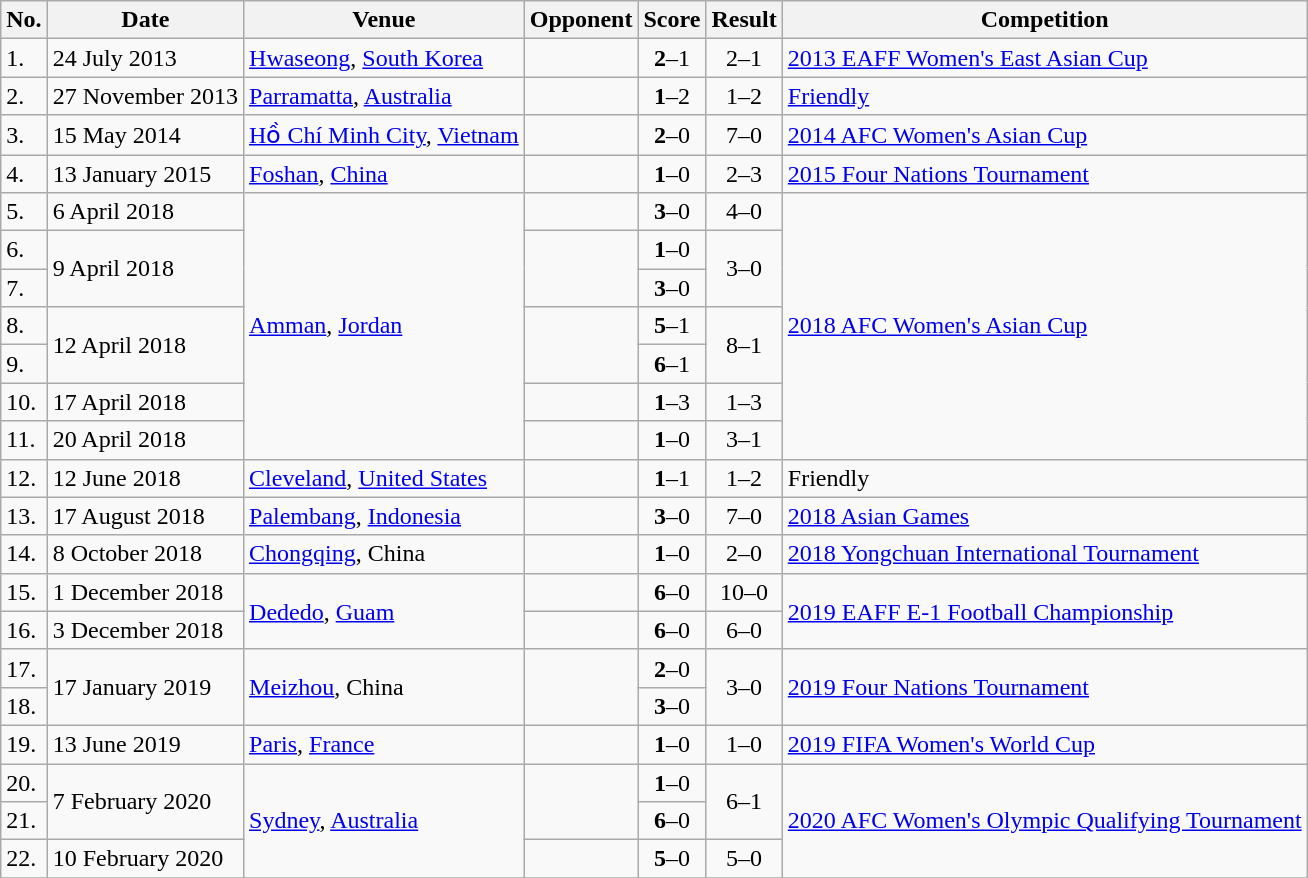<table class="wikitable">
<tr>
<th>No.</th>
<th>Date</th>
<th>Venue</th>
<th>Opponent</th>
<th>Score</th>
<th>Result</th>
<th>Competition</th>
</tr>
<tr>
<td>1.</td>
<td>24 July 2013</td>
<td><a href='#'>Hwaseong</a>, <a href='#'>South Korea</a></td>
<td></td>
<td align=center><strong>2</strong>–1</td>
<td align=center>2–1</td>
<td><a href='#'>2013 EAFF Women's East Asian Cup</a></td>
</tr>
<tr>
<td>2.</td>
<td>27 November 2013</td>
<td><a href='#'>Parramatta</a>, <a href='#'>Australia</a></td>
<td></td>
<td align=center><strong>1</strong>–2</td>
<td align=center>1–2</td>
<td><a href='#'>Friendly</a></td>
</tr>
<tr>
<td>3.</td>
<td>15 May 2014</td>
<td><a href='#'>Hồ Chí Minh City</a>, <a href='#'>Vietnam</a></td>
<td></td>
<td align=center><strong>2</strong>–0</td>
<td align=center>7–0</td>
<td><a href='#'>2014 AFC Women's Asian Cup</a></td>
</tr>
<tr>
<td>4.</td>
<td>13 January 2015</td>
<td><a href='#'>Foshan</a>, <a href='#'>China</a></td>
<td></td>
<td align=center><strong>1</strong>–0</td>
<td align=center>2–3</td>
<td><a href='#'>2015 Four Nations Tournament</a></td>
</tr>
<tr>
<td>5.</td>
<td>6 April 2018</td>
<td rowspan=7><a href='#'>Amman</a>, <a href='#'>Jordan</a></td>
<td></td>
<td align=center><strong>3</strong>–0</td>
<td align=center>4–0</td>
<td rowspan=7><a href='#'>2018 AFC Women's Asian Cup</a></td>
</tr>
<tr>
<td>6.</td>
<td rowspan=2>9 April 2018</td>
<td rowspan=2></td>
<td align=center><strong>1</strong>–0</td>
<td rowspan=2 align=center>3–0</td>
</tr>
<tr>
<td>7.</td>
<td align=center><strong>3</strong>–0</td>
</tr>
<tr>
<td>8.</td>
<td rowspan=2>12 April 2018</td>
<td rowspan=2></td>
<td align=center><strong>5</strong>–1</td>
<td rowspan=2 align=center>8–1</td>
</tr>
<tr>
<td>9.</td>
<td align=center><strong>6</strong>–1</td>
</tr>
<tr>
<td>10.</td>
<td>17 April 2018</td>
<td></td>
<td align=center><strong>1</strong>–3</td>
<td align=center>1–3</td>
</tr>
<tr>
<td>11.</td>
<td>20 April 2018</td>
<td></td>
<td align=center><strong>1</strong>–0</td>
<td align=center>3–1</td>
</tr>
<tr>
<td>12.</td>
<td>12 June 2018</td>
<td><a href='#'>Cleveland</a>, <a href='#'>United States</a></td>
<td></td>
<td align=center><strong>1</strong>–1</td>
<td align=center>1–2</td>
<td>Friendly</td>
</tr>
<tr>
<td>13.</td>
<td>17 August 2018</td>
<td><a href='#'>Palembang</a>, <a href='#'>Indonesia</a></td>
<td></td>
<td align=center><strong>3</strong>–0</td>
<td align=center>7–0</td>
<td><a href='#'>2018 Asian Games</a></td>
</tr>
<tr>
<td>14.</td>
<td>8 October 2018</td>
<td><a href='#'>Chongqing</a>, China</td>
<td></td>
<td align=center><strong>1</strong>–0</td>
<td align=center>2–0</td>
<td><a href='#'>2018 Yongchuan International Tournament</a></td>
</tr>
<tr>
<td>15.</td>
<td>1 December 2018</td>
<td rowspan=2><a href='#'>Dededo</a>, <a href='#'>Guam</a></td>
<td></td>
<td align=center><strong>6</strong>–0</td>
<td align=center>10–0</td>
<td rowspan=2><a href='#'>2019 EAFF E-1 Football Championship</a></td>
</tr>
<tr>
<td>16.</td>
<td>3 December 2018</td>
<td></td>
<td align=center><strong>6</strong>–0</td>
<td align=center>6–0</td>
</tr>
<tr>
<td>17.</td>
<td rowspan=2>17 January 2019</td>
<td rowspan=2><a href='#'>Meizhou</a>, China</td>
<td rowspan=2></td>
<td align=center><strong>2</strong>–0</td>
<td rowspan=2 align=center>3–0</td>
<td rowspan=2><a href='#'>2019 Four Nations Tournament</a></td>
</tr>
<tr>
<td>18.</td>
<td align=center><strong>3</strong>–0</td>
</tr>
<tr>
<td>19.</td>
<td>13 June 2019</td>
<td><a href='#'>Paris</a>, <a href='#'>France</a></td>
<td></td>
<td align=center><strong>1</strong>–0</td>
<td align=center>1–0</td>
<td><a href='#'>2019 FIFA Women's World Cup</a></td>
</tr>
<tr>
<td>20.</td>
<td rowspan=2>7 February 2020</td>
<td rowspan=3><a href='#'>Sydney</a>, <a href='#'>Australia</a></td>
<td rowspan=2></td>
<td align=center><strong>1</strong>–0</td>
<td rowspan=2 align=center>6–1</td>
<td rowspan=3><a href='#'>2020 AFC Women's Olympic Qualifying Tournament</a></td>
</tr>
<tr>
<td>21.</td>
<td align=center><strong>6</strong>–0</td>
</tr>
<tr>
<td>22.</td>
<td>10 February 2020</td>
<td></td>
<td align=center><strong>5</strong>–0</td>
<td align=center>5–0</td>
</tr>
<tr>
</tr>
</table>
